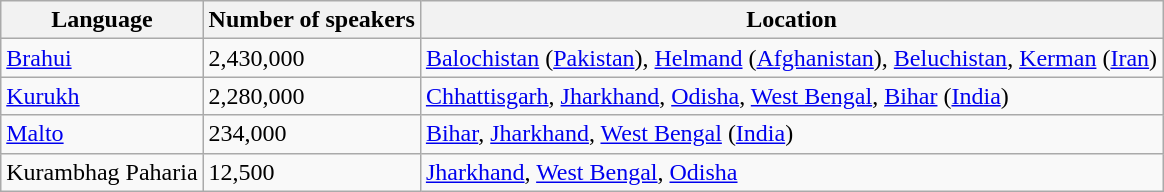<table class="wikitable sortable">
<tr>
<th>Language</th>
<th>Number of speakers</th>
<th>Location</th>
</tr>
<tr>
<td><a href='#'>Brahui</a></td>
<td>2,430,000</td>
<td><a href='#'>Balochistan</a> (<a href='#'>Pakistan</a>), <a href='#'>Helmand</a> (<a href='#'>Afghanistan</a>), <a href='#'>Beluchistan</a>, <a href='#'>Kerman</a> (<a href='#'>Iran</a>)</td>
</tr>
<tr>
<td><a href='#'>Kurukh</a></td>
<td>2,280,000</td>
<td><a href='#'>Chhattisgarh</a>, <a href='#'>Jharkhand</a>, <a href='#'>Odisha</a>, <a href='#'>West Bengal</a>, <a href='#'>Bihar</a> (<a href='#'>India</a>)</td>
</tr>
<tr>
<td><a href='#'>Malto</a></td>
<td>234,000</td>
<td><a href='#'>Bihar</a>, <a href='#'>Jharkhand</a>, <a href='#'>West Bengal</a> (<a href='#'>India</a>)</td>
</tr>
<tr>
<td>Kurambhag Paharia</td>
<td>12,500</td>
<td><a href='#'>Jharkhand</a>, <a href='#'>West Bengal</a>, <a href='#'>Odisha</a></td>
</tr>
</table>
